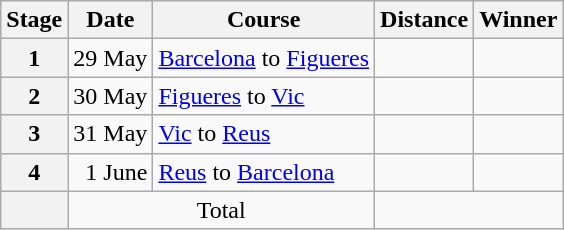<table class="wikitable">
<tr>
<th scope="col">Stage</th>
<th scope="col">Date</th>
<th scope="col">Course</th>
<th scope="col">Distance</th>
<th scope="col">Winner</th>
</tr>
<tr>
<th scope="row">1</th>
<td style="text-align:right">29 May</td>
<td><a href='#'>Barcelona</a> to <a href='#'>Figueres</a></td>
<td style="text-align:center;"></td>
<td></td>
</tr>
<tr>
<th scope="row">2</th>
<td style="text-align:right">30 May</td>
<td><a href='#'>Figueres</a> to <a href='#'>Vic</a></td>
<td style="text-align:center;"></td>
<td></td>
</tr>
<tr>
<th scope="row">3</th>
<td style="text-align:right">31 May</td>
<td><a href='#'>Vic</a> to <a href='#'>Reus</a></td>
<td style="text-align:center;"></td>
<td></td>
</tr>
<tr>
<th scope="row">4</th>
<td style="text-align:right">1 June</td>
<td><a href='#'>Reus</a> to <a href='#'>Barcelona</a></td>
<td style="text-align:center;"></td>
<td></td>
</tr>
<tr>
<th scope="row"></th>
<td colspan="2" style="text-align:center">Total</td>
<td colspan="5" style="text-align:center"></td>
</tr>
</table>
